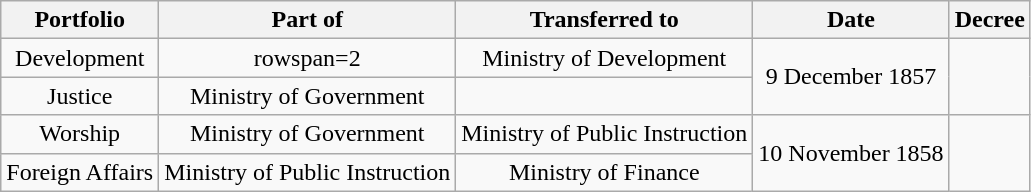<table class="wikitable" style="text-align:center;">
<tr>
<th>Portfolio</th>
<th>Part of</th>
<th>Transferred to</th>
<th>Date</th>
<th>Decree</th>
</tr>
<tr>
<td>Development</td>
<td>rowspan=2 </td>
<td>Ministry of Development</td>
<td rowspan=2>9 December 1857</td>
<td rowspan=2></td>
</tr>
<tr>
<td>Justice</td>
<td>Ministry of Government</td>
</tr>
<tr>
<td>Worship</td>
<td>Ministry of Government</td>
<td>Ministry of Public Instruction</td>
<td rowspan=2>10 November 1858</td>
<td rowspan=2></td>
</tr>
<tr>
<td>Foreign Affairs</td>
<td>Ministry of Public Instruction</td>
<td>Ministry of Finance</td>
</tr>
</table>
